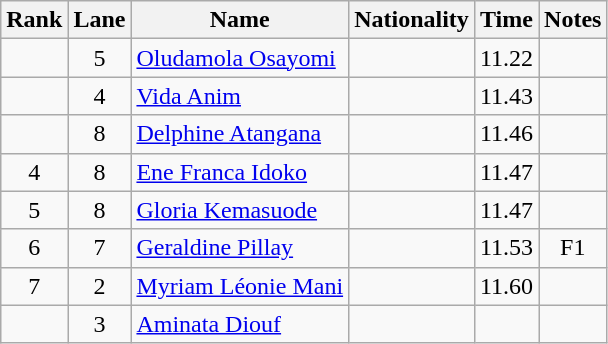<table class="wikitable sortable" style="text-align:center">
<tr>
<th>Rank</th>
<th>Lane</th>
<th>Name</th>
<th>Nationality</th>
<th>Time</th>
<th>Notes</th>
</tr>
<tr>
<td></td>
<td>5</td>
<td align=left><a href='#'>Oludamola Osayomi</a></td>
<td align=left></td>
<td>11.22</td>
<td></td>
</tr>
<tr>
<td></td>
<td>4</td>
<td align=left><a href='#'>Vida Anim</a></td>
<td align=left></td>
<td>11.43</td>
<td></td>
</tr>
<tr>
<td></td>
<td>8</td>
<td align=left><a href='#'>Delphine Atangana</a></td>
<td align=left></td>
<td>11.46</td>
<td></td>
</tr>
<tr>
<td>4</td>
<td>8</td>
<td align=left><a href='#'>Ene Franca Idoko</a></td>
<td align=left></td>
<td>11.47</td>
<td></td>
</tr>
<tr>
<td>5</td>
<td>8</td>
<td align=left><a href='#'>Gloria Kemasuode</a></td>
<td align=left></td>
<td>11.47</td>
<td></td>
</tr>
<tr>
<td>6</td>
<td>7</td>
<td align=left><a href='#'>Geraldine Pillay</a></td>
<td align=left></td>
<td>11.53</td>
<td>F1</td>
</tr>
<tr>
<td>7</td>
<td>2</td>
<td align=left><a href='#'>Myriam Léonie Mani</a></td>
<td align=left></td>
<td>11.60</td>
<td></td>
</tr>
<tr>
<td></td>
<td>3</td>
<td align=left><a href='#'>Aminata Diouf</a></td>
<td align=left></td>
<td></td>
<td></td>
</tr>
</table>
